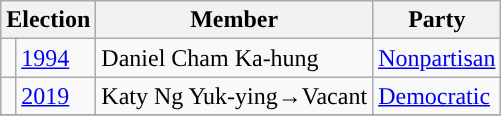<table class="wikitable">
<tr>
<th colspan="2">Election</th>
<th>Member</th>
<th>Party</th>
</tr>
<tr>
<td style="color:inherit;background:"></td>
<td><a href='#'>1994</a></td>
<td>Daniel Cham Ka-hung</td>
<td><a href='#'>Nonpartisan</a></td>
</tr>
<tr>
<td style="color:inherit;background:"></td>
<td><a href='#'>2019</a></td>
<td>Katy Ng Yuk-ying→Vacant</td>
<td><a href='#'>Democratic</a></td>
</tr>
<tr>
</tr>
</table>
